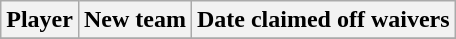<table class="wikitable">
<tr>
<th>Player</th>
<th>New team</th>
<th>Date claimed off waivers</th>
</tr>
<tr>
</tr>
</table>
